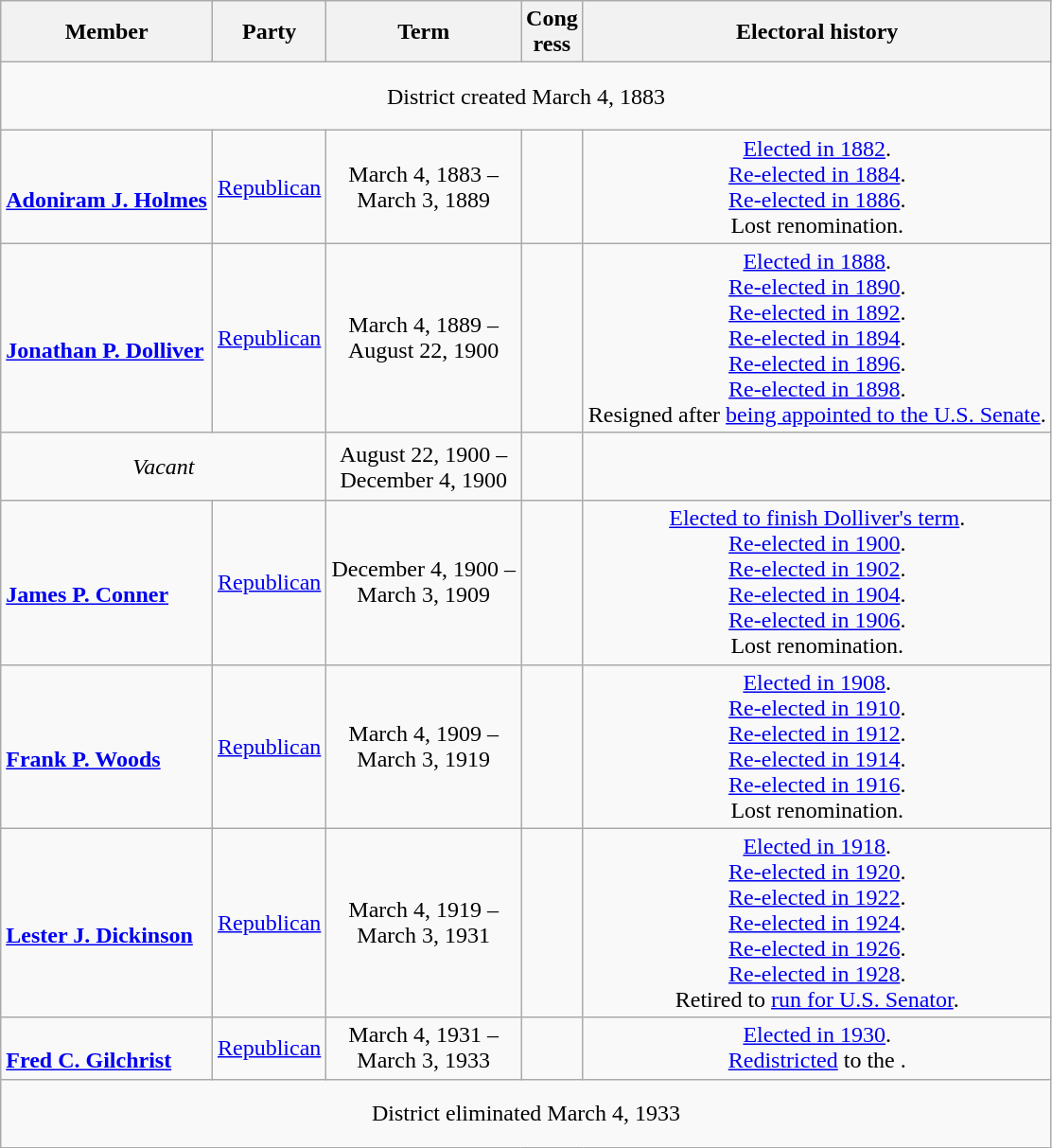<table class=wikitable style="text-align:center">
<tr>
<th>Member<br></th>
<th>Party</th>
<th>Term</th>
<th>Cong<br>ress</th>
<th>Electoral history</th>
</tr>
<tr style="height:3em">
<td colspan=5><div>District created March 4, 1883</div></td>
</tr>
<tr>
<td align=left nowrap><br><strong><a href='#'>Adoniram J. Holmes</a></strong><br></td>
<td><a href='#'>Republican</a></td>
<td>March 4, 1883 –<br>March 3, 1889</td>
<td></td>
<td><a href='#'>Elected in 1882</a>.<br><a href='#'>Re-elected in 1884</a>.<br><a href='#'>Re-elected in 1886</a>.<br>Lost renomination.</td>
</tr>
<tr>
<td align=left nowrap><br><strong><a href='#'>Jonathan P. Dolliver</a></strong><br></td>
<td><a href='#'>Republican</a></td>
<td>March 4, 1889 –<br>August 22, 1900</td>
<td></td>
<td><a href='#'>Elected in 1888</a>.<br><a href='#'>Re-elected in 1890</a>.<br><a href='#'>Re-elected in 1892</a>.<br><a href='#'>Re-elected in 1894</a>.<br><a href='#'>Re-elected in 1896</a>.<br><a href='#'>Re-elected in 1898</a>.<br>Resigned after <a href='#'>being appointed to the U.S. Senate</a>.</td>
</tr>
<tr style="height:3em">
<td colspan=2><em>Vacant</em></td>
<td>August 22, 1900 –<br>December 4, 1900</td>
<td></td>
<td></td>
</tr>
<tr>
<td align=left nowrap><br><strong><a href='#'>James P. Conner</a></strong><br></td>
<td><a href='#'>Republican</a></td>
<td>December 4, 1900 –<br>March 3, 1909</td>
<td></td>
<td><a href='#'>Elected to finish Dolliver's term</a>.<br><a href='#'>Re-elected in 1900</a>.<br><a href='#'>Re-elected in 1902</a>.<br><a href='#'>Re-elected in 1904</a>.<br><a href='#'>Re-elected in 1906</a>.<br>Lost renomination.</td>
</tr>
<tr>
<td align=left nowrap><br><strong><a href='#'>Frank P. Woods</a></strong><br></td>
<td><a href='#'>Republican</a></td>
<td>March 4, 1909 –<br>March 3, 1919</td>
<td></td>
<td><a href='#'>Elected in 1908</a>.<br><a href='#'>Re-elected in 1910</a>.<br><a href='#'>Re-elected in 1912</a>.<br><a href='#'>Re-elected in 1914</a>.<br><a href='#'>Re-elected in 1916</a>.<br>Lost renomination.</td>
</tr>
<tr>
<td align=left nowrap><br><strong><a href='#'>Lester J. Dickinson</a></strong><br></td>
<td><a href='#'>Republican</a></td>
<td>March 4, 1919 –<br>March 3, 1931</td>
<td></td>
<td><a href='#'>Elected in 1918</a>.<br><a href='#'>Re-elected in 1920</a>.<br><a href='#'>Re-elected in 1922</a>.<br><a href='#'>Re-elected in 1924</a>.<br><a href='#'>Re-elected in 1926</a>.<br><a href='#'>Re-elected in 1928</a>.<br>Retired to <a href='#'>run for U.S. Senator</a>.</td>
</tr>
<tr>
<td align=left nowrap><br><strong><a href='#'>Fred C. Gilchrist</a></strong><br></td>
<td><a href='#'>Republican</a></td>
<td>March 4, 1931 –<br>March 3, 1933</td>
<td></td>
<td><a href='#'>Elected in 1930</a>.<br><a href='#'>Redistricted</a> to the .</td>
</tr>
<tr style="height:3em">
<td colspan=5><div>District eliminated March 4, 1933</div></td>
</tr>
</table>
